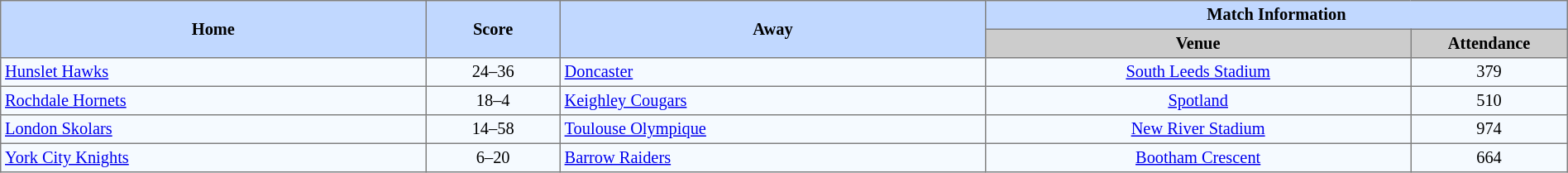<table border=1 style="border-collapse:collapse; font-size:85%; text-align:center;" cellpadding=3 cellspacing=0 width=100%>
<tr bgcolor=#C1D8FF>
<th rowspan=2 width=19%>Home</th>
<th rowspan=2 width=6%>Score</th>
<th rowspan=2 width=19%>Away</th>
<th colspan=2>Match Information</th>
</tr>
<tr bgcolor=#CCCCCC>
<th width=19%>Venue</th>
<th width=7%>Attendance</th>
</tr>
<tr bgcolor=#F5FAFF>
<td align=left> <a href='#'>Hunslet Hawks</a></td>
<td>24–36</td>
<td align=left> <a href='#'>Doncaster</a></td>
<td><a href='#'>South Leeds Stadium</a></td>
<td>379</td>
</tr>
<tr bgcolor=#F5FAFF>
<td align=left> <a href='#'>Rochdale Hornets</a></td>
<td>18–4</td>
<td align=left> <a href='#'>Keighley Cougars</a></td>
<td><a href='#'>Spotland</a></td>
<td>510</td>
</tr>
<tr bgcolor=#F5FAFF>
<td align=left> <a href='#'>London Skolars</a></td>
<td>14–58</td>
<td align=left> <a href='#'>Toulouse Olympique</a></td>
<td><a href='#'>New River Stadium</a></td>
<td>974</td>
</tr>
<tr bgcolor=#F5FAFF>
<td align=left> <a href='#'>York City Knights</a></td>
<td>6–20</td>
<td align=left> <a href='#'>Barrow Raiders</a></td>
<td><a href='#'>Bootham Crescent</a></td>
<td>664</td>
</tr>
</table>
